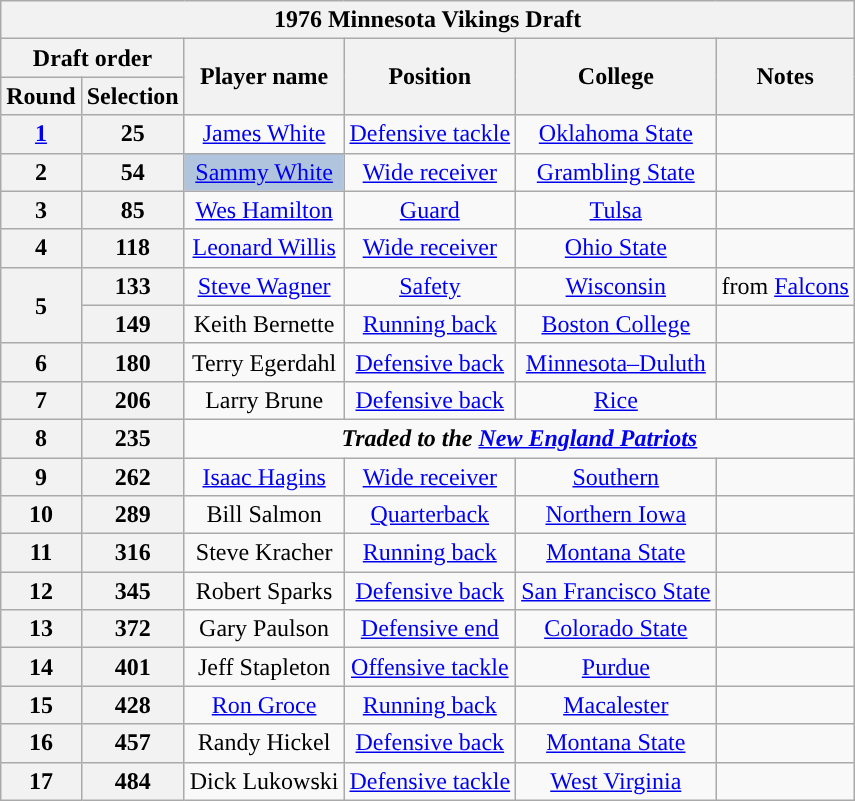<table class="wikitable" style="text-align:center">
<tr>
<th colspan="6">1976 Minnesota Vikings Draft</th>
</tr>
<tr>
<th colspan="2">Draft order</th>
<th rowspan="2">Player name</th>
<th rowspan="2">Position</th>
<th rowspan="2">College</th>
<th rowspan="2">Notes</th>
</tr>
<tr>
<th>Round</th>
<th>Selection</th>
</tr>
<tr>
<th><a href='#'>1</a></th>
<th>25</th>
<td><a href='#'>James White</a></td>
<td><a href='#'>Defensive tackle</a></td>
<td><a href='#'>Oklahoma State</a></td>
<td></td>
</tr>
<tr>
<th>2</th>
<th>54</th>
<td bgcolor=lightsteelblue><a href='#'>Sammy White</a></td>
<td><a href='#'>Wide receiver</a></td>
<td><a href='#'>Grambling State</a></td>
<td></td>
</tr>
<tr>
<th>3</th>
<th>85</th>
<td><a href='#'>Wes Hamilton</a></td>
<td><a href='#'>Guard</a></td>
<td><a href='#'>Tulsa</a></td>
<td></td>
</tr>
<tr>
<th>4</th>
<th>118</th>
<td><a href='#'>Leonard Willis</a></td>
<td><a href='#'>Wide receiver</a></td>
<td><a href='#'>Ohio State</a></td>
<td></td>
</tr>
<tr>
<th rowspan="2">5</th>
<th>133</th>
<td><a href='#'>Steve Wagner</a></td>
<td><a href='#'>Safety</a></td>
<td><a href='#'>Wisconsin</a></td>
<td>from <a href='#'>Falcons</a></td>
</tr>
<tr>
<th>149</th>
<td>Keith Bernette</td>
<td><a href='#'>Running back</a></td>
<td><a href='#'>Boston College</a></td>
<td></td>
</tr>
<tr>
<th>6</th>
<th>180</th>
<td>Terry Egerdahl</td>
<td><a href='#'>Defensive back</a></td>
<td><a href='#'>Minnesota–Duluth</a></td>
<td></td>
</tr>
<tr>
<th>7</th>
<th>206</th>
<td>Larry Brune</td>
<td><a href='#'>Defensive back</a></td>
<td><a href='#'>Rice</a></td>
<td></td>
</tr>
<tr>
<th>8</th>
<th>235</th>
<td colspan="4"><strong><em>Traded to the <a href='#'>New England Patriots</a></em></strong></td>
</tr>
<tr>
<th>9</th>
<th>262</th>
<td><a href='#'>Isaac Hagins</a></td>
<td><a href='#'>Wide receiver</a></td>
<td><a href='#'>Southern</a></td>
<td></td>
</tr>
<tr>
<th>10</th>
<th>289</th>
<td>Bill Salmon</td>
<td><a href='#'>Quarterback</a></td>
<td><a href='#'>Northern Iowa</a></td>
<td></td>
</tr>
<tr>
<th>11</th>
<th>316</th>
<td>Steve Kracher</td>
<td><a href='#'>Running back</a></td>
<td><a href='#'>Montana State</a></td>
<td></td>
</tr>
<tr>
<th>12</th>
<th>345</th>
<td>Robert Sparks</td>
<td><a href='#'>Defensive back</a></td>
<td><a href='#'>San Francisco State</a></td>
<td></td>
</tr>
<tr>
<th>13</th>
<th>372</th>
<td>Gary Paulson</td>
<td><a href='#'>Defensive end</a></td>
<td><a href='#'>Colorado State</a></td>
<td></td>
</tr>
<tr>
<th>14</th>
<th>401</th>
<td>Jeff Stapleton</td>
<td><a href='#'>Offensive tackle</a></td>
<td><a href='#'>Purdue</a></td>
<td></td>
</tr>
<tr>
<th>15</th>
<th>428</th>
<td><a href='#'>Ron Groce</a></td>
<td><a href='#'>Running back</a></td>
<td><a href='#'>Macalester</a></td>
<td></td>
</tr>
<tr>
<th>16</th>
<th>457</th>
<td>Randy Hickel</td>
<td><a href='#'>Defensive back</a></td>
<td><a href='#'>Montana State</a></td>
<td></td>
</tr>
<tr>
<th>17</th>
<th>484</th>
<td>Dick Lukowski</td>
<td><a href='#'>Defensive tackle</a></td>
<td><a href='#'>West Virginia</a></td>
<td></td>
</tr>
</table>
